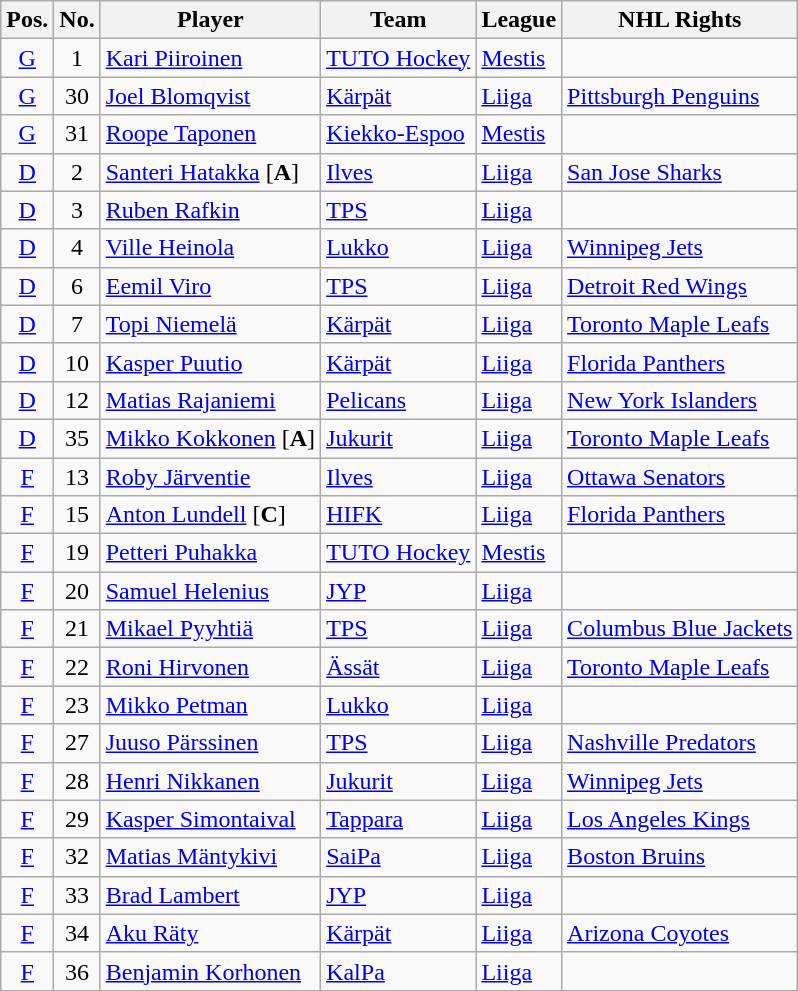<table class="wikitable sortable">
<tr>
<th>Pos.</th>
<th>No.</th>
<th>Player</th>
<th>Team</th>
<th>League</th>
<th>NHL Rights</th>
</tr>
<tr>
<td style="text-align:center;"><a href='#'>G</a></td>
<td style="text-align:center;">1</td>
<td><a href='#'>Kari Piiroinen</a></td>
<td> <a href='#'>TUTO Hockey</a></td>
<td> <a href='#'>Mestis</a></td>
<td></td>
</tr>
<tr>
<td style="text-align:center;"><a href='#'>G</a></td>
<td style="text-align:center;">30</td>
<td><a href='#'>Joel Blomqvist</a></td>
<td> <a href='#'>Kärpät</a></td>
<td> <a href='#'>Liiga</a></td>
<td><a href='#'>Pittsburgh Penguins</a></td>
</tr>
<tr>
<td style="text-align:center;"><a href='#'>G</a></td>
<td style="text-align:center;">31</td>
<td><a href='#'>Roope Taponen</a></td>
<td> <a href='#'>Kiekko-Espoo</a></td>
<td> <a href='#'>Mestis</a></td>
<td></td>
</tr>
<tr>
<td style="text-align:center;"><a href='#'>D</a></td>
<td style="text-align:center;">2</td>
<td><a href='#'>Santeri Hatakka</a> [<strong>A</strong>]</td>
<td> <a href='#'>Ilves</a></td>
<td> <a href='#'>Liiga</a></td>
<td><a href='#'>San Jose Sharks</a></td>
</tr>
<tr>
<td style="text-align:center;"><a href='#'>D</a></td>
<td style="text-align:center;">3</td>
<td><a href='#'>Ruben Rafkin</a></td>
<td> <a href='#'>TPS</a></td>
<td> <a href='#'>Liiga</a></td>
<td></td>
</tr>
<tr>
<td style="text-align:center;"><a href='#'>D</a></td>
<td style="text-align:center;">4</td>
<td><a href='#'>Ville Heinola</a></td>
<td> <a href='#'>Lukko</a></td>
<td> <a href='#'>Liiga</a></td>
<td><a href='#'>Winnipeg Jets</a></td>
</tr>
<tr>
<td style="text-align:center;"><a href='#'>D</a></td>
<td style="text-align:center;">6</td>
<td><a href='#'>Eemil Viro</a></td>
<td> <a href='#'>TPS</a></td>
<td> <a href='#'>Liiga</a></td>
<td><a href='#'>Detroit Red Wings</a></td>
</tr>
<tr>
<td style="text-align:center;"><a href='#'>D</a></td>
<td style="text-align:center;">7</td>
<td><a href='#'>Topi Niemelä</a></td>
<td> <a href='#'>Kärpät</a></td>
<td> <a href='#'>Liiga</a></td>
<td><a href='#'>Toronto Maple Leafs</a></td>
</tr>
<tr>
<td style="text-align:center;"><a href='#'>D</a></td>
<td style="text-align:center;">10</td>
<td><a href='#'>Kasper Puutio</a></td>
<td> <a href='#'>Kärpät</a></td>
<td> <a href='#'>Liiga</a></td>
<td><a href='#'>Florida Panthers</a></td>
</tr>
<tr>
<td style="text-align:center;"><a href='#'>D</a></td>
<td style="text-align:center;">12</td>
<td><a href='#'>Matias Rajaniemi</a></td>
<td> <a href='#'>Pelicans</a></td>
<td> <a href='#'>Liiga</a></td>
<td><a href='#'>New York Islanders</a></td>
</tr>
<tr>
<td style="text-align:center;"><a href='#'>D</a></td>
<td style="text-align:center;">35</td>
<td><a href='#'>Mikko Kokkonen</a> [<strong>A</strong>]</td>
<td> <a href='#'>Jukurit</a></td>
<td> <a href='#'>Liiga</a></td>
<td><a href='#'>Toronto Maple Leafs</a></td>
</tr>
<tr>
<td style="text-align:center;"><a href='#'>F</a></td>
<td style="text-align:center;">13</td>
<td><a href='#'>Roby Järventie</a></td>
<td> <a href='#'>Ilves</a></td>
<td> <a href='#'>Liiga</a></td>
<td><a href='#'>Ottawa Senators</a></td>
</tr>
<tr>
<td style="text-align:center;"><a href='#'>F</a></td>
<td style="text-align:center;">15</td>
<td><a href='#'>Anton Lundell</a> [<strong>C</strong>]</td>
<td> <a href='#'>HIFK</a></td>
<td> <a href='#'>Liiga</a></td>
<td><a href='#'>Florida Panthers</a></td>
</tr>
<tr>
<td style="text-align:center;"><a href='#'>F</a></td>
<td style="text-align:center;">19</td>
<td><a href='#'>Petteri Puhakka</a></td>
<td> <a href='#'>TUTO Hockey</a></td>
<td> <a href='#'>Mestis</a></td>
<td></td>
</tr>
<tr>
<td style="text-align:center;"><a href='#'>F</a></td>
<td style="text-align:center;">20</td>
<td><a href='#'>Samuel Helenius</a></td>
<td> <a href='#'>JYP</a></td>
<td> <a href='#'>Liiga</a></td>
<td></td>
</tr>
<tr>
<td style="text-align:center;"><a href='#'>F</a></td>
<td style="text-align:center;">21</td>
<td><a href='#'>Mikael Pyyhtiä</a></td>
<td> <a href='#'>TPS</a></td>
<td> <a href='#'>Liiga</a></td>
<td><a href='#'>Columbus Blue Jackets</a></td>
</tr>
<tr>
<td style="text-align:center;"><a href='#'>F</a></td>
<td style="text-align:center;">22</td>
<td><a href='#'>Roni Hirvonen</a></td>
<td> <a href='#'>Ässät</a></td>
<td> <a href='#'>Liiga</a></td>
<td><a href='#'>Toronto Maple Leafs</a></td>
</tr>
<tr>
<td style="text-align:center;"><a href='#'>F</a></td>
<td style="text-align:center;">23</td>
<td><a href='#'>Mikko Petman</a></td>
<td> <a href='#'>Lukko</a></td>
<td> <a href='#'>Liiga</a></td>
<td></td>
</tr>
<tr>
<td style="text-align:center;"><a href='#'>F</a></td>
<td style="text-align:center;">27</td>
<td><a href='#'>Juuso Pärssinen</a></td>
<td> <a href='#'>TPS</a></td>
<td> <a href='#'>Liiga</a></td>
<td><a href='#'>Nashville Predators</a></td>
</tr>
<tr>
<td style="text-align:center;"><a href='#'>F</a></td>
<td style="text-align:center;">28</td>
<td><a href='#'>Henri Nikkanen</a></td>
<td> <a href='#'>Jukurit</a></td>
<td> <a href='#'>Liiga</a></td>
<td><a href='#'>Winnipeg Jets</a></td>
</tr>
<tr>
<td style="text-align:center;"><a href='#'>F</a></td>
<td style="text-align:center;">29</td>
<td><a href='#'>Kasper Simontaival</a></td>
<td> <a href='#'>Tappara</a></td>
<td> <a href='#'>Liiga</a></td>
<td><a href='#'>Los Angeles Kings</a></td>
</tr>
<tr>
<td style="text-align:center;"><a href='#'>F</a></td>
<td style="text-align:center;">32</td>
<td><a href='#'>Matias Mäntykivi</a></td>
<td> <a href='#'>SaiPa</a></td>
<td> <a href='#'>Liiga</a></td>
<td><a href='#'>Boston Bruins</a></td>
</tr>
<tr>
<td style="text-align:center;"><a href='#'>F</a></td>
<td style="text-align:center;">33</td>
<td><a href='#'>Brad Lambert</a></td>
<td> <a href='#'>JYP</a></td>
<td> <a href='#'>Liiga</a></td>
<td></td>
</tr>
<tr>
<td style="text-align:center;"><a href='#'>F</a></td>
<td style="text-align:center;">34</td>
<td><a href='#'>Aku Räty</a></td>
<td> <a href='#'>Kärpät</a></td>
<td> <a href='#'>Liiga</a></td>
<td><a href='#'>Arizona Coyotes</a></td>
</tr>
<tr>
<td style="text-align:center;"><a href='#'>F</a></td>
<td style="text-align:center;">36</td>
<td><a href='#'>Benjamin Korhonen</a></td>
<td> <a href='#'>KalPa</a></td>
<td> <a href='#'>Liiga</a></td>
<td></td>
</tr>
</table>
